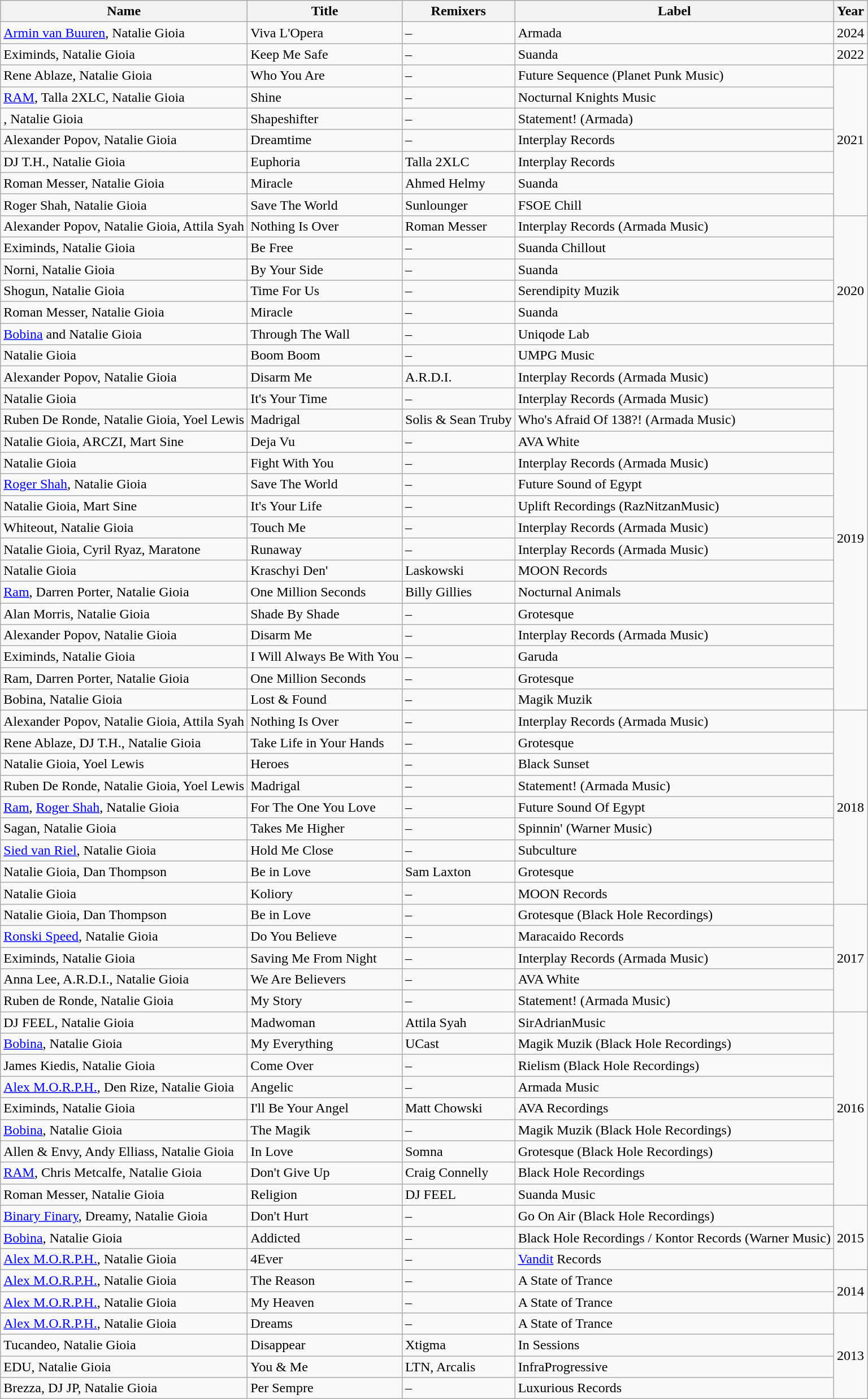<table class="wikitable">
<tr>
<th>Name</th>
<th>Title</th>
<th>Remixers</th>
<th>Label</th>
<th>Year</th>
</tr>
<tr>
<td><a href='#'>Armin van Buuren</a>, Natalie Gioia</td>
<td>Viva L'Opera</td>
<td>–</td>
<td>Armada</td>
<td>2024</td>
</tr>
<tr>
<td>Eximinds, Natalie Gioia</td>
<td>Keep Me Safe</td>
<td>–</td>
<td>Suanda</td>
<td>2022</td>
</tr>
<tr>
<td>Rene Ablaze, Natalie Gioia</td>
<td>Who You Are</td>
<td>–</td>
<td>Future Sequence (Planet Punk Music)</td>
<td rowspan="7">2021</td>
</tr>
<tr>
<td><a href='#'>RAM</a>, Talla 2XLC, Natalie Gioia</td>
<td>Shine</td>
<td>–</td>
<td>Nocturnal Knights Music</td>
</tr>
<tr>
<td>, Natalie Gioia</td>
<td>Shapeshifter</td>
<td>–</td>
<td>Statement! (Armada)</td>
</tr>
<tr>
<td>Alexander Popov, Natalie Gioia</td>
<td>Dreamtime</td>
<td>–</td>
<td>Interplay Records</td>
</tr>
<tr>
<td>DJ T.H., Natalie Gioia</td>
<td>Euphoria</td>
<td>Talla 2XLC</td>
<td>Interplay Records</td>
</tr>
<tr>
<td>Roman Messer, Natalie Gioia</td>
<td>Miracle</td>
<td>Ahmed Helmy</td>
<td>Suanda</td>
</tr>
<tr>
<td>Roger Shah, Natalie Gioia</td>
<td>Save The World</td>
<td>Sunlounger</td>
<td>FSOE Chill</td>
</tr>
<tr>
<td>Alexander Popov, Natalie Gioia, Attila Syah</td>
<td>Nothing Is Over</td>
<td>Roman Messer</td>
<td>Interplay Records (Armada Music)</td>
<td rowspan="7">2020</td>
</tr>
<tr>
<td>Eximinds, Natalie Gioia</td>
<td>Be Free</td>
<td>–</td>
<td>Suanda Chillout</td>
</tr>
<tr>
<td>Norni, Natalie Gioia</td>
<td>By Your Side</td>
<td>–</td>
<td>Suanda</td>
</tr>
<tr>
<td>Shogun, Natalie Gioia</td>
<td>Time For Us</td>
<td>–</td>
<td>Serendipity Muzik</td>
</tr>
<tr>
<td>Roman Messer, Natalie Gioia</td>
<td>Miracle</td>
<td>–</td>
<td>Suanda</td>
</tr>
<tr>
<td><a href='#'>Bobina</a> and Natalie Gioia</td>
<td>Through The Wall</td>
<td>–</td>
<td>Uniqode Lab</td>
</tr>
<tr>
<td>Natalie Gioia</td>
<td>Boom Boom</td>
<td>–</td>
<td>UMPG Music</td>
</tr>
<tr>
<td>Alexander Popov, Natalie Gioia</td>
<td>Disarm Me</td>
<td>A.R.D.I.</td>
<td>Interplay Records (Armada Music)</td>
<td rowspan="16">2019</td>
</tr>
<tr>
<td>Natalie Gioia</td>
<td>It's Your Time</td>
<td>–</td>
<td>Interplay Records (Armada Music)</td>
</tr>
<tr>
<td>Ruben De Ronde, Natalie Gioia, Yoel Lewis</td>
<td>Madrigal</td>
<td>Solis & Sean Truby</td>
<td>Who's Afraid Of 138?! (Armada Music)</td>
</tr>
<tr>
<td>Natalie Gioia, ARCZI, Mart Sine</td>
<td>Deja Vu</td>
<td>–</td>
<td>AVA White</td>
</tr>
<tr>
<td>Natalie Gioia</td>
<td>Fight With You</td>
<td>–</td>
<td>Interplay Records (Armada Music)</td>
</tr>
<tr>
<td><a href='#'>Roger Shah</a>, Natalie Gioia</td>
<td>Save The World</td>
<td>–</td>
<td>Future Sound of Egypt</td>
</tr>
<tr>
<td>Natalie Gioia, Mart Sine</td>
<td>It's Your Life</td>
<td>–</td>
<td>Uplift Recordings (RazNitzanMusic)</td>
</tr>
<tr>
<td>Whiteout, Natalie Gioia</td>
<td>Touch Me</td>
<td>–</td>
<td>Interplay Records (Armada Music)</td>
</tr>
<tr>
<td>Natalie Gioia, Cyril Ryaz, Maratone</td>
<td>Runaway</td>
<td>–</td>
<td>Interplay Records (Armada Music)</td>
</tr>
<tr>
<td>Natalie Gioia</td>
<td>Kraschyi Den'</td>
<td>Laskowski</td>
<td>MOON Records</td>
</tr>
<tr>
<td><a href='#'>Ram</a>, Darren Porter, Natalie Gioia</td>
<td>One Million Seconds</td>
<td>Billy Gillies</td>
<td>Nocturnal Animals</td>
</tr>
<tr>
<td>Alan Morris, Natalie Gioia</td>
<td>Shade By Shade</td>
<td>–</td>
<td>Grotesque</td>
</tr>
<tr>
<td>Alexander Popov, Natalie Gioia</td>
<td>Disarm Me</td>
<td>–</td>
<td>Interplay Records (Armada Music)</td>
</tr>
<tr>
<td>Eximinds, Natalie Gioia</td>
<td>I Will Always Be With You</td>
<td>–</td>
<td>Garuda</td>
</tr>
<tr>
<td>Ram, Darren Porter, Natalie Gioia</td>
<td>One Million Seconds</td>
<td>–</td>
<td>Grotesque</td>
</tr>
<tr>
<td>Bobina, Natalie Gioia</td>
<td>Lost & Found</td>
<td>–</td>
<td>Magik Muzik</td>
</tr>
<tr>
<td>Alexander Popov, Natalie Gioia, Attila Syah</td>
<td>Nothing Is Over</td>
<td>–</td>
<td>Interplay Records (Armada Music)</td>
<td rowspan="9">2018</td>
</tr>
<tr>
<td>Rene Ablaze, DJ T.H., Natalie Gioia</td>
<td>Take Life in Your Hands</td>
<td>–</td>
<td>Grotesque</td>
</tr>
<tr>
<td>Natalie Gioia, Yoel Lewis</td>
<td>Heroes</td>
<td>–</td>
<td>Black Sunset</td>
</tr>
<tr>
<td>Ruben De Ronde, Natalie Gioia, Yoel Lewis</td>
<td>Madrigal</td>
<td>–</td>
<td>Statement! (Armada Music)</td>
</tr>
<tr>
<td><a href='#'>Ram</a>, <a href='#'>Roger Shah</a>, Natalie Gioia</td>
<td>For The One You Love</td>
<td>–</td>
<td>Future Sound Of Egypt</td>
</tr>
<tr>
<td>Sagan, Natalie Gioia</td>
<td>Takes Me Higher</td>
<td>–</td>
<td>Spinnin' (Warner Music)</td>
</tr>
<tr>
<td><a href='#'>Sied van Riel</a>, Natalie Gioia</td>
<td>Hold Me Close</td>
<td>–</td>
<td>Subculture</td>
</tr>
<tr>
<td>Natalie Gioia, Dan Thompson</td>
<td>Be in Love</td>
<td>Sam Laxton</td>
<td>Grotesque</td>
</tr>
<tr>
<td>Natalie Gioia</td>
<td>Koliory</td>
<td>–</td>
<td>MOON Records</td>
</tr>
<tr>
<td>Natalie Gioia, Dan Thompson</td>
<td>Be in Love</td>
<td>–</td>
<td>Grotesque (Black Hole Recordings)</td>
<td rowspan="5">2017</td>
</tr>
<tr>
<td><a href='#'>Ronski Speed</a>, Natalie Gioia</td>
<td>Do You Believe</td>
<td>–</td>
<td>Maracaido Records</td>
</tr>
<tr>
<td>Eximinds, Natalie Gioia</td>
<td>Saving Me From Night</td>
<td>–</td>
<td>Interplay Records (Armada Music)</td>
</tr>
<tr>
<td>Anna Lee, A.R.D.I., Natalie Gioia</td>
<td>We Are Believers</td>
<td>–</td>
<td>AVA White</td>
</tr>
<tr>
<td>Ruben de Ronde, Natalie Gioia</td>
<td>My Story</td>
<td>–</td>
<td>Statement! (Armada Music)</td>
</tr>
<tr>
<td>DJ FEEL, Natalie Gioia</td>
<td>Madwoman</td>
<td>Attila Syah</td>
<td>SirAdrianMusic</td>
<td rowspan="9">2016</td>
</tr>
<tr>
<td><a href='#'>Bobina</a>, Natalie Gioia</td>
<td>My Everything</td>
<td>UCast</td>
<td>Magik Muzik (Black Hole Recordings)</td>
</tr>
<tr>
<td>James Kiedis, Natalie Gioia</td>
<td>Come Over</td>
<td>–</td>
<td>Rielism (Black Hole Recordings)</td>
</tr>
<tr>
<td><a href='#'>Alex M.O.R.P.H.</a>, Den Rize, Natalie Gioia</td>
<td>Angelic</td>
<td>–</td>
<td>Armada Music</td>
</tr>
<tr>
<td>Eximinds, Natalie Gioia</td>
<td>I'll Be Your Angel</td>
<td>Matt Chowski</td>
<td>AVA Recordings</td>
</tr>
<tr>
<td><a href='#'>Bobina</a>, Natalie Gioia</td>
<td>The Magik</td>
<td>–</td>
<td>Magik Muzik (Black Hole Recordings)</td>
</tr>
<tr>
<td>Allen & Envy, Andy Elliass, Natalie Gioia</td>
<td>In Love</td>
<td>Somna</td>
<td>Grotesque (Black Hole Recordings)</td>
</tr>
<tr>
<td><a href='#'>RAM</a>, Chris Metcalfe, Natalie Gioia</td>
<td>Don't Give Up</td>
<td>Craig Connelly</td>
<td>Black Hole Recordings</td>
</tr>
<tr>
<td>Roman Messer, Natalie Gioia</td>
<td>Religion</td>
<td>DJ FEEL</td>
<td>Suanda Music</td>
</tr>
<tr>
<td><a href='#'>Binary Finary</a>, Dreamy, Natalie Gioia</td>
<td>Don't Hurt</td>
<td>–</td>
<td>Go On Air (Black Hole Recordings)</td>
<td rowspan="3">2015</td>
</tr>
<tr>
<td><a href='#'>Bobina</a>, Natalie Gioia</td>
<td>Addicted</td>
<td>–</td>
<td>Black Hole Recordings / Kontor Records (Warner Music)</td>
</tr>
<tr>
<td><a href='#'>Alex M.O.R.P.H.</a>, Natalie Gioia</td>
<td>4Ever</td>
<td>–</td>
<td><a href='#'>Vandit</a> Records</td>
</tr>
<tr>
<td><a href='#'>Alex M.O.R.P.H.</a>, Natalie Gioia</td>
<td>The Reason</td>
<td>–</td>
<td>A State of Trance</td>
<td rowspan="2">2014</td>
</tr>
<tr>
<td><a href='#'>Alex M.O.R.P.H.</a>, Natalie Gioia</td>
<td>My Heaven</td>
<td>–</td>
<td>A State of Trance</td>
</tr>
<tr>
<td><a href='#'>Alex M.O.R.P.H.</a>, Natalie Gioia</td>
<td>Dreams</td>
<td>–</td>
<td>A State of Trance</td>
<td rowspan="4">2013</td>
</tr>
<tr>
<td>Tucandeo, Natalie Gioia</td>
<td>Disappear</td>
<td>Xtigma</td>
<td>In Sessions</td>
</tr>
<tr>
<td>EDU, Natalie Gioia</td>
<td>You & Me</td>
<td>LTN, Arcalis</td>
<td>InfraProgressive</td>
</tr>
<tr>
<td>Brezza, DJ JP, Natalie Gioia</td>
<td>Per Sempre</td>
<td>–</td>
<td>Luxurious Records</td>
</tr>
</table>
